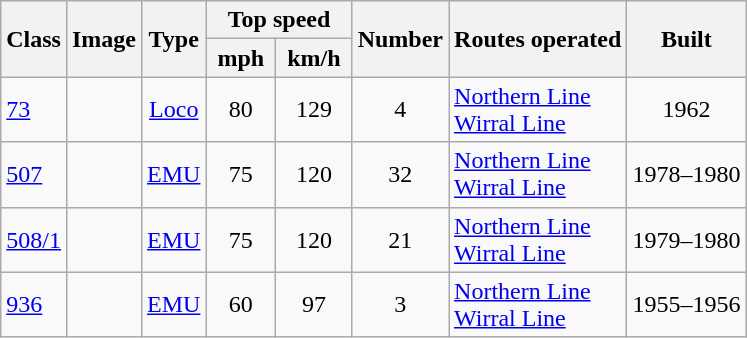<table class="wikitable">
<tr ---- bgcolor=#f9f9f9>
<th rowspan="2">Class</th>
<th rowspan="2">Image</th>
<th rowspan="2">Type</th>
<th colspan="2">Top speed</th>
<th rowspan="2">Number</th>
<th rowspan="2">Routes operated</th>
<th rowspan="2">Built</th>
</tr>
<tr ---- bgcolor=#f9f9f9>
<th> mph </th>
<th> km/h </th>
</tr>
<tr>
<td><a href='#'>73</a></td>
<td></td>
<td align="center"><a href='#'>Loco</a></td>
<td align="center">80</td>
<td align="center">129</td>
<td align="center">4</td>
<td><a href='#'>Northern Line</a><br><a href='#'>Wirral Line</a></td>
<td align="center">1962</td>
</tr>
<tr>
<td><a href='#'>507</a></td>
<td></td>
<td align="center"><a href='#'>EMU</a></td>
<td align="center">75</td>
<td align="center">120</td>
<td align="center">32</td>
<td><a href='#'>Northern Line</a><br><a href='#'>Wirral Line</a></td>
<td align="center">1978–1980</td>
</tr>
<tr>
<td><a href='#'>508/1</a></td>
<td></td>
<td align="center"><a href='#'>EMU</a></td>
<td align="center">75</td>
<td align="center">120</td>
<td align="center">21</td>
<td><a href='#'>Northern Line</a><br><a href='#'>Wirral Line</a></td>
<td align="center">1979–1980</td>
</tr>
<tr>
<td><a href='#'>936</a></td>
<td></td>
<td align="center"><a href='#'>EMU</a></td>
<td align="center">60</td>
<td align="center">97</td>
<td align="center">3</td>
<td><a href='#'>Northern Line</a><br><a href='#'>Wirral Line</a></td>
<td align="center">1955–1956</td>
</tr>
</table>
